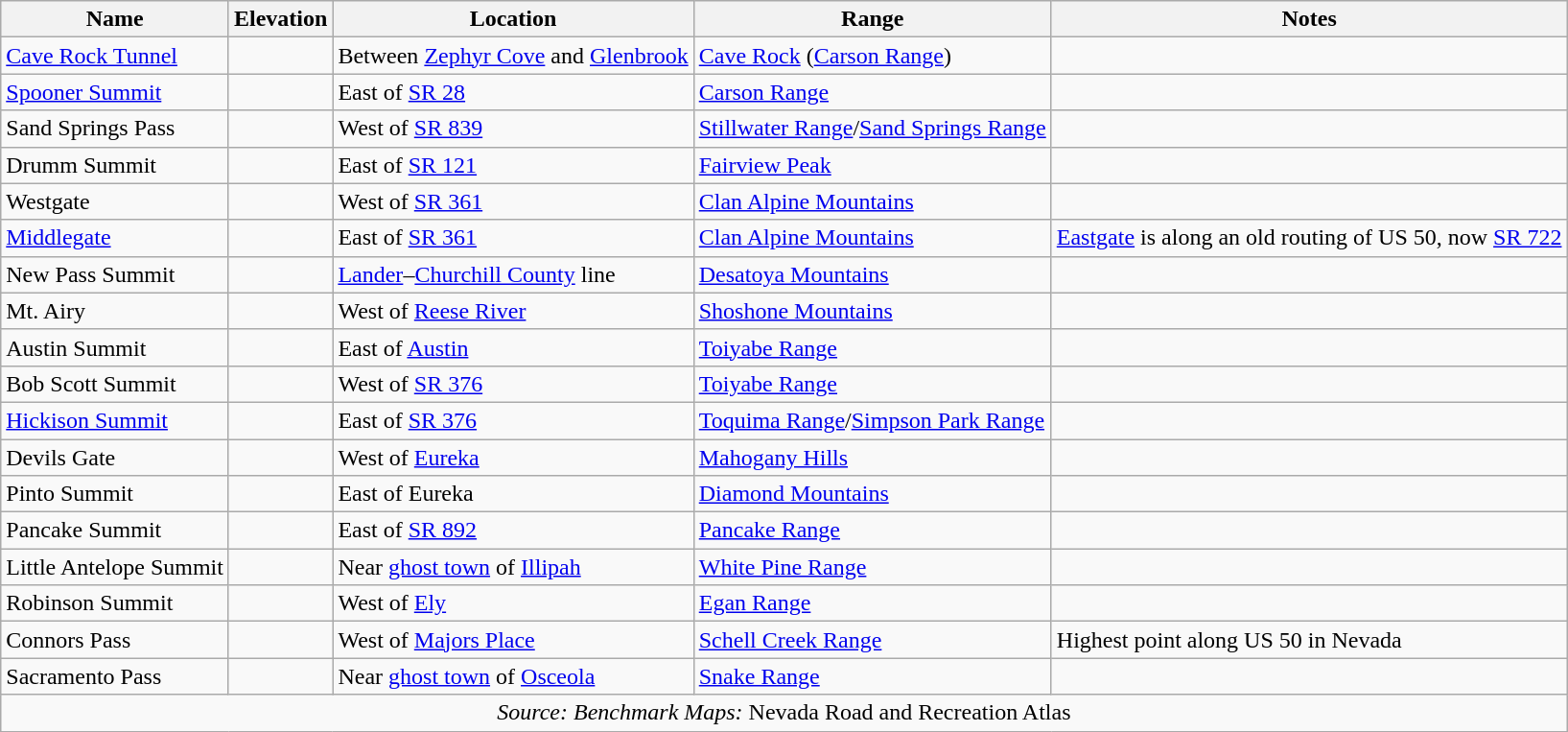<table class="wikitable">
<tr>
<th>Name</th>
<th>Elevation</th>
<th>Location</th>
<th>Range</th>
<th>Notes</th>
</tr>
<tr>
<td><a href='#'>Cave Rock Tunnel</a></td>
<td></td>
<td>Between <a href='#'>Zephyr Cove</a> and <a href='#'>Glenbrook</a></td>
<td><a href='#'>Cave Rock</a> (<a href='#'>Carson Range</a>)</td>
<td></td>
</tr>
<tr>
<td><a href='#'>Spooner Summit</a></td>
<td></td>
<td>East of <a href='#'>SR 28</a></td>
<td><a href='#'>Carson Range</a></td>
<td></td>
</tr>
<tr>
<td>Sand Springs Pass</td>
<td></td>
<td>West of <a href='#'>SR 839</a></td>
<td><a href='#'>Stillwater Range</a>/<a href='#'>Sand Springs Range</a></td>
<td></td>
</tr>
<tr>
<td>Drumm Summit</td>
<td></td>
<td>East of <a href='#'>SR 121</a></td>
<td><a href='#'>Fairview Peak</a></td>
<td></td>
</tr>
<tr>
<td>Westgate</td>
<td></td>
<td>West of <a href='#'>SR 361</a></td>
<td><a href='#'>Clan Alpine Mountains</a></td>
<td></td>
</tr>
<tr>
<td><a href='#'>Middlegate</a></td>
<td></td>
<td>East of <a href='#'>SR 361</a></td>
<td><a href='#'>Clan Alpine Mountains</a></td>
<td><a href='#'>Eastgate</a> is along an old routing of US 50, now <a href='#'>SR 722</a></td>
</tr>
<tr>
<td>New Pass Summit</td>
<td></td>
<td><a href='#'>Lander</a>–<a href='#'>Churchill County</a> line</td>
<td><a href='#'>Desatoya Mountains</a></td>
<td></td>
</tr>
<tr>
<td>Mt. Airy</td>
<td></td>
<td>West of <a href='#'>Reese River</a></td>
<td><a href='#'>Shoshone Mountains</a></td>
<td></td>
</tr>
<tr>
<td>Austin Summit</td>
<td></td>
<td>East of <a href='#'>Austin</a></td>
<td><a href='#'>Toiyabe Range</a></td>
<td></td>
</tr>
<tr>
<td>Bob Scott Summit</td>
<td></td>
<td>West of <a href='#'>SR 376</a></td>
<td><a href='#'>Toiyabe Range</a></td>
<td></td>
</tr>
<tr>
<td><a href='#'>Hickison Summit</a></td>
<td></td>
<td>East of <a href='#'>SR 376</a></td>
<td><a href='#'>Toquima Range</a>/<a href='#'>Simpson Park Range</a></td>
<td></td>
</tr>
<tr>
<td>Devils Gate</td>
<td></td>
<td>West of <a href='#'>Eureka</a></td>
<td><a href='#'>Mahogany Hills</a></td>
<td></td>
</tr>
<tr>
<td>Pinto Summit</td>
<td></td>
<td>East of Eureka</td>
<td><a href='#'>Diamond Mountains</a></td>
<td></td>
</tr>
<tr>
<td>Pancake Summit</td>
<td></td>
<td>East of <a href='#'>SR 892</a></td>
<td><a href='#'>Pancake Range</a></td>
<td></td>
</tr>
<tr>
<td>Little Antelope Summit</td>
<td></td>
<td>Near <a href='#'>ghost town</a> of <a href='#'>Illipah</a></td>
<td><a href='#'>White Pine Range</a></td>
<td></td>
</tr>
<tr>
<td>Robinson Summit</td>
<td></td>
<td>West of <a href='#'>Ely</a></td>
<td><a href='#'>Egan Range</a></td>
<td></td>
</tr>
<tr>
<td>Connors Pass</td>
<td></td>
<td>West of <a href='#'>Majors Place</a></td>
<td><a href='#'>Schell Creek Range</a></td>
<td>Highest point along US 50 in Nevada</td>
</tr>
<tr>
<td>Sacramento Pass</td>
<td></td>
<td>Near <a href='#'>ghost town</a> of <a href='#'>Osceola</a></td>
<td><a href='#'>Snake Range</a></td>
<td></td>
</tr>
<tr>
<td colspan="5" style="text-align:center;"><em>Source: Benchmark Maps: </em>Nevada Road and Recreation Atlas</td>
</tr>
</table>
